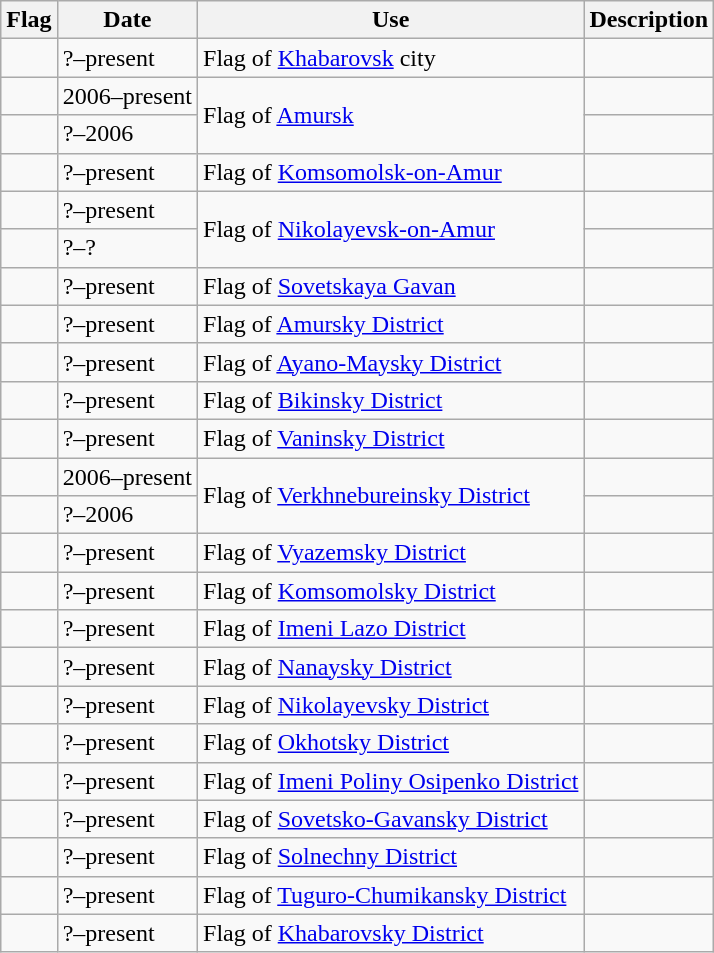<table class="wikitable">
<tr>
<th><strong>Flag</strong></th>
<th><strong>Date</strong></th>
<th><strong>Use</strong></th>
<th><strong>Description</strong></th>
</tr>
<tr>
<td></td>
<td>?–present</td>
<td>Flag of <a href='#'>Khabarovsk</a> city</td>
<td></td>
</tr>
<tr>
<td></td>
<td>2006–present</td>
<td rowspan="2">Flag of <a href='#'>Amursk</a></td>
<td></td>
</tr>
<tr>
<td></td>
<td>?–2006</td>
<td></td>
</tr>
<tr>
<td></td>
<td>?–present</td>
<td>Flag of <a href='#'>Komsomolsk-on-Amur</a></td>
<td></td>
</tr>
<tr>
<td></td>
<td>?–present</td>
<td rowspan="2">Flag of <a href='#'>Nikolayevsk-on-Amur</a></td>
<td></td>
</tr>
<tr>
<td></td>
<td>?–?</td>
<td></td>
</tr>
<tr>
<td></td>
<td>?–present</td>
<td>Flag of <a href='#'>Sovetskaya Gavan</a></td>
<td></td>
</tr>
<tr>
<td></td>
<td>?–present</td>
<td>Flag of <a href='#'>Amursky District</a></td>
<td></td>
</tr>
<tr>
<td></td>
<td>?–present</td>
<td>Flag of <a href='#'>Ayano-Maysky District</a></td>
<td></td>
</tr>
<tr>
<td></td>
<td>?–present</td>
<td>Flag of <a href='#'>Bikinsky District</a></td>
<td></td>
</tr>
<tr>
<td></td>
<td>?–present</td>
<td>Flag of <a href='#'>Vaninsky District</a></td>
<td></td>
</tr>
<tr>
<td></td>
<td>2006–present</td>
<td rowspan="2">Flag of <a href='#'>Verkhnebureinsky District</a></td>
<td></td>
</tr>
<tr>
<td></td>
<td>?–2006</td>
<td></td>
</tr>
<tr>
<td></td>
<td>?–present</td>
<td>Flag of <a href='#'>Vyazemsky District</a></td>
<td></td>
</tr>
<tr>
<td></td>
<td>?–present</td>
<td>Flag of <a href='#'>Komsomolsky District</a></td>
<td></td>
</tr>
<tr>
<td></td>
<td>?–present</td>
<td>Flag of <a href='#'>Imeni Lazo District</a></td>
<td></td>
</tr>
<tr>
<td></td>
<td>?–present</td>
<td>Flag of <a href='#'>Nanaysky District</a></td>
<td></td>
</tr>
<tr>
<td></td>
<td>?–present</td>
<td>Flag of <a href='#'>Nikolayevsky District</a></td>
<td></td>
</tr>
<tr>
<td></td>
<td>?–present</td>
<td>Flag of <a href='#'>Okhotsky District</a></td>
<td></td>
</tr>
<tr>
<td></td>
<td>?–present</td>
<td>Flag of <a href='#'>Imeni Poliny Osipenko District</a></td>
<td></td>
</tr>
<tr>
<td></td>
<td>?–present</td>
<td>Flag of <a href='#'>Sovetsko-Gavansky District</a></td>
<td></td>
</tr>
<tr>
<td></td>
<td>?–present</td>
<td>Flag of <a href='#'>Solnechny District</a></td>
<td></td>
</tr>
<tr>
<td></td>
<td>?–present</td>
<td>Flag of <a href='#'>Tuguro-Chumikansky District</a></td>
<td></td>
</tr>
<tr>
<td></td>
<td>?–present</td>
<td>Flag of <a href='#'>Khabarovsky District</a></td>
<td></td>
</tr>
</table>
